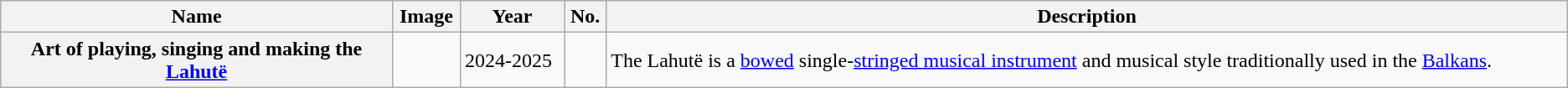<table class="wikitable sortable plainrowheaders">
<tr>
<th style="width:25%">Name</th>
<th class="unsortable">Image</th>
<th>Year</th>
<th>No.</th>
<th class="unsortable">Description</th>
</tr>
<tr>
<th scope="row">Art of playing, singing and making the <a href='#'>Lahutë</a></th>
<td></td>
<td>2024-2025</td>
<td></td>
<td>The Lahutë is a <a href='#'>bowed</a> single-<a href='#'>stringed musical instrument</a> and musical style traditionally used in the <a href='#'>Balkans</a>.</td>
</tr>
</table>
